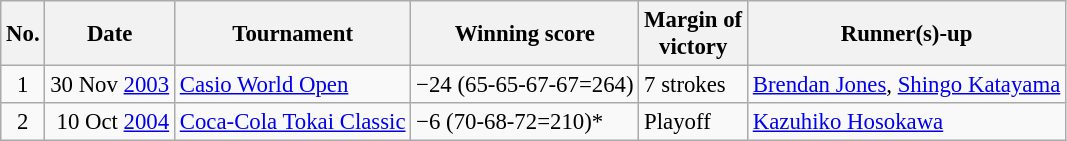<table class="wikitable" style="font-size:95%;">
<tr>
<th>No.</th>
<th>Date</th>
<th>Tournament</th>
<th>Winning score</th>
<th>Margin of<br>victory</th>
<th>Runner(s)-up</th>
</tr>
<tr>
<td align=center>1</td>
<td align=right>30 Nov <a href='#'>2003</a></td>
<td><a href='#'>Casio World Open</a></td>
<td>−24 (65-65-67-67=264)</td>
<td>7 strokes</td>
<td> <a href='#'>Brendan Jones</a>,  <a href='#'>Shingo Katayama</a></td>
</tr>
<tr>
<td align=center>2</td>
<td align=right>10 Oct <a href='#'>2004</a></td>
<td><a href='#'>Coca-Cola Tokai Classic</a></td>
<td>−6 (70-68-72=210)*</td>
<td>Playoff</td>
<td> <a href='#'>Kazuhiko Hosokawa</a></td>
</tr>
</table>
